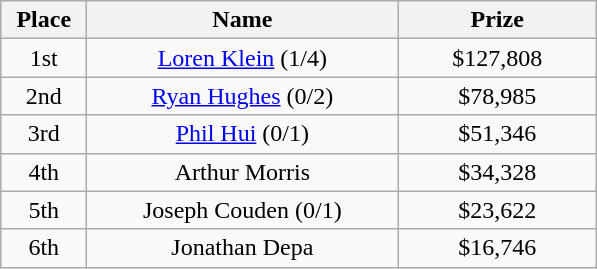<table class="wikitable">
<tr>
<th width="50">Place</th>
<th width="200">Name</th>
<th width="125">Prize</th>
</tr>
<tr>
<td align = "center">1st</td>
<td align = "center"><a href='#'>Loren Klein</a> (1/4)</td>
<td align = "center">$127,808</td>
</tr>
<tr>
<td align = "center">2nd</td>
<td align = "center"><a href='#'>Ryan Hughes</a> (0/2)</td>
<td align = "center">$78,985</td>
</tr>
<tr>
<td align = "center">3rd</td>
<td align = "center"><a href='#'>Phil Hui</a> (0/1)</td>
<td align = "center">$51,346</td>
</tr>
<tr>
<td align = "center">4th</td>
<td align = "center">Arthur Morris</td>
<td align = "center">$34,328</td>
</tr>
<tr>
<td align = "center">5th</td>
<td align = "center">Joseph Couden (0/1)</td>
<td align = "center">$23,622</td>
</tr>
<tr>
<td align = "center">6th</td>
<td align = "center">Jonathan Depa</td>
<td align = "center">$16,746</td>
</tr>
</table>
